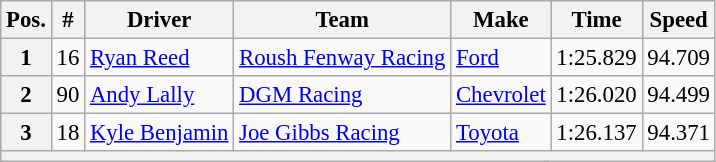<table class="wikitable" style="font-size:95%">
<tr>
<th>Pos.</th>
<th>#</th>
<th>Driver</th>
<th>Team</th>
<th>Make</th>
<th>Time</th>
<th>Speed</th>
</tr>
<tr>
<th>1</th>
<td>16</td>
<td><a href='#'>Ryan Reed</a></td>
<td><a href='#'>Roush Fenway Racing</a></td>
<td><a href='#'>Ford</a></td>
<td>1:25.829</td>
<td>94.709</td>
</tr>
<tr>
<th>2</th>
<td>90</td>
<td><a href='#'>Andy Lally</a></td>
<td><a href='#'>DGM Racing</a></td>
<td><a href='#'>Chevrolet</a></td>
<td>1:26.020</td>
<td>94.499</td>
</tr>
<tr>
<th>3</th>
<td>18</td>
<td><a href='#'>Kyle Benjamin</a></td>
<td><a href='#'>Joe Gibbs Racing</a></td>
<td><a href='#'>Toyota</a></td>
<td>1:26.137</td>
<td>94.371</td>
</tr>
<tr>
<th colspan="7"></th>
</tr>
</table>
